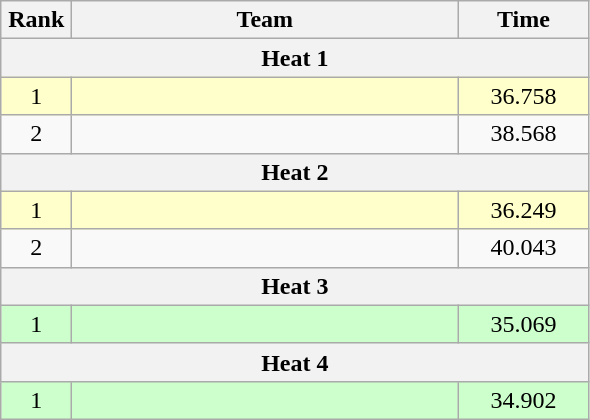<table class=wikitable style="text-align:center">
<tr>
<th width=40>Rank</th>
<th width=250>Team</th>
<th width=80>Time</th>
</tr>
<tr>
<th colspan=3>Heat 1</th>
</tr>
<tr bgcolor="ffffcc">
<td>1</td>
<td align=left></td>
<td>36.758</td>
</tr>
<tr>
<td>2</td>
<td align=left></td>
<td>38.568</td>
</tr>
<tr>
<th colspan=3>Heat 2</th>
</tr>
<tr bgcolor="ffffcc">
<td>1</td>
<td align=left></td>
<td>36.249</td>
</tr>
<tr>
<td>2</td>
<td align=left></td>
<td>40.043</td>
</tr>
<tr>
<th colspan=3>Heat 3</th>
</tr>
<tr bgcolor="ccffcc">
<td>1</td>
<td align=left></td>
<td>35.069</td>
</tr>
<tr>
<th colspan=3>Heat 4</th>
</tr>
<tr bgcolor="ccffcc">
<td>1</td>
<td align=left></td>
<td>34.902</td>
</tr>
</table>
